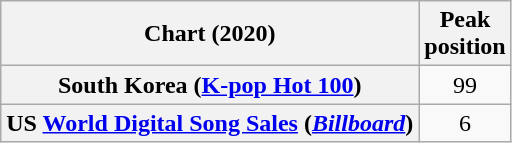<table class="wikitable sortable plainrowheaders" style="text-align:center">
<tr>
<th scope="col">Chart (2020)</th>
<th scope="col">Peak<br>position</th>
</tr>
<tr>
<th scope="row">South Korea (<a href='#'>K-pop Hot 100</a>)</th>
<td>99</td>
</tr>
<tr>
<th scope="row">US <a href='#'>World Digital Song Sales</a> (<em><a href='#'>Billboard</a></em>)</th>
<td>6</td>
</tr>
</table>
